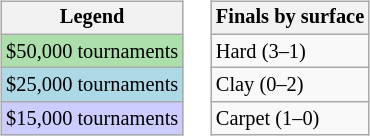<table>
<tr valign=top>
<td><br><table class=wikitable style="font-size:85%">
<tr>
<th>Legend</th>
</tr>
<tr style="background:#addfad;">
<td>$50,000 tournaments</td>
</tr>
<tr style="background:lightblue;">
<td>$25,000 tournaments</td>
</tr>
<tr style="background:#ccccff;">
<td>$15,000 tournaments</td>
</tr>
</table>
</td>
<td><br><table class=wikitable style="font-size:85%">
<tr>
<th>Finals by surface</th>
</tr>
<tr>
<td>Hard (3–1)</td>
</tr>
<tr>
<td>Clay (0–2)</td>
</tr>
<tr>
<td>Carpet (1–0)</td>
</tr>
</table>
</td>
</tr>
</table>
